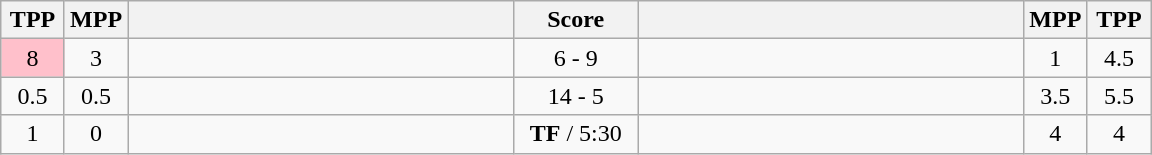<table class="wikitable" style="text-align: center;" |>
<tr>
<th width="35">TPP</th>
<th width="35">MPP</th>
<th width="250"></th>
<th width="75">Score</th>
<th width="250"></th>
<th width="35">MPP</th>
<th width="35">TPP</th>
</tr>
<tr>
<td bgcolor=pink>8</td>
<td>3</td>
<td style="text-align:left;"></td>
<td>6 - 9</td>
<td style="text-align:left;"><strong></strong></td>
<td>1</td>
<td>4.5</td>
</tr>
<tr>
<td>0.5</td>
<td>0.5</td>
<td style="text-align:left;"><strong></strong></td>
<td>14 - 5</td>
<td style="text-align:left;"></td>
<td>3.5</td>
<td>5.5</td>
</tr>
<tr>
<td>1</td>
<td>0</td>
<td style="text-align:left;"><strong></strong></td>
<td><strong>TF</strong> / 5:30</td>
<td style="text-align:left;"></td>
<td>4</td>
<td>4</td>
</tr>
</table>
